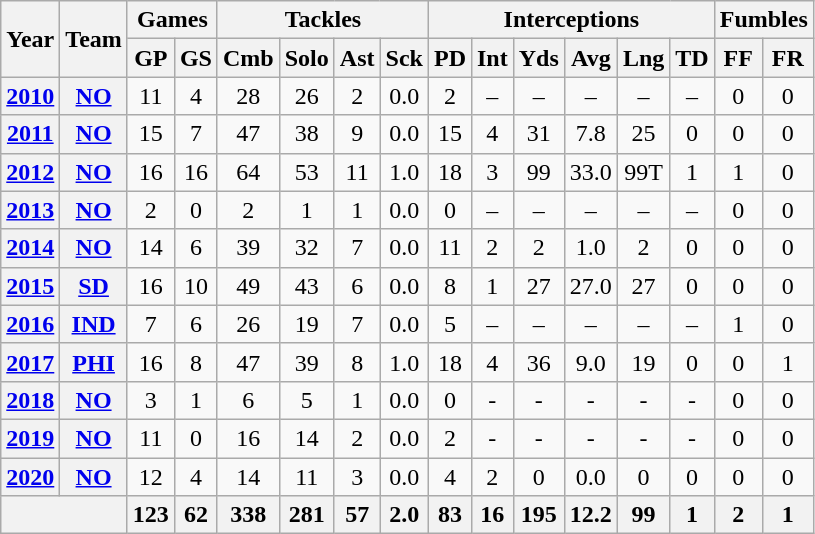<table class="wikitable" style="text-align: center;">
<tr>
<th rowspan="2">Year</th>
<th rowspan="2">Team</th>
<th colspan="2">Games</th>
<th colspan="4">Tackles</th>
<th colspan="6">Interceptions</th>
<th colspan="2">Fumbles</th>
</tr>
<tr>
<th>GP</th>
<th>GS</th>
<th>Cmb</th>
<th>Solo</th>
<th>Ast</th>
<th>Sck</th>
<th>PD</th>
<th>Int</th>
<th>Yds</th>
<th>Avg</th>
<th>Lng</th>
<th>TD</th>
<th>FF</th>
<th>FR</th>
</tr>
<tr>
<th><a href='#'>2010</a></th>
<th><a href='#'>NO</a></th>
<td>11</td>
<td>4</td>
<td>28</td>
<td>26</td>
<td>2</td>
<td>0.0</td>
<td>2</td>
<td>–</td>
<td>–</td>
<td>–</td>
<td>–</td>
<td>–</td>
<td>0</td>
<td>0</td>
</tr>
<tr>
<th><a href='#'>2011</a></th>
<th><a href='#'>NO</a></th>
<td>15</td>
<td>7</td>
<td>47</td>
<td>38</td>
<td>9</td>
<td>0.0</td>
<td>15</td>
<td>4</td>
<td>31</td>
<td>7.8</td>
<td>25</td>
<td>0</td>
<td>0</td>
<td>0</td>
</tr>
<tr>
<th><a href='#'>2012</a></th>
<th><a href='#'>NO</a></th>
<td>16</td>
<td>16</td>
<td>64</td>
<td>53</td>
<td>11</td>
<td>1.0</td>
<td>18</td>
<td>3</td>
<td>99</td>
<td>33.0</td>
<td>99T</td>
<td>1</td>
<td>1</td>
<td>0</td>
</tr>
<tr>
<th><a href='#'>2013</a></th>
<th><a href='#'>NO</a></th>
<td>2</td>
<td>0</td>
<td>2</td>
<td>1</td>
<td>1</td>
<td>0.0</td>
<td>0</td>
<td>–</td>
<td>–</td>
<td>–</td>
<td>–</td>
<td>–</td>
<td>0</td>
<td>0</td>
</tr>
<tr>
<th><a href='#'>2014</a></th>
<th><a href='#'>NO</a></th>
<td>14</td>
<td>6</td>
<td>39</td>
<td>32</td>
<td>7</td>
<td>0.0</td>
<td>11</td>
<td>2</td>
<td>2</td>
<td>1.0</td>
<td>2</td>
<td>0</td>
<td>0</td>
<td>0</td>
</tr>
<tr>
<th><a href='#'>2015</a></th>
<th><a href='#'>SD</a></th>
<td>16</td>
<td>10</td>
<td>49</td>
<td>43</td>
<td>6</td>
<td>0.0</td>
<td>8</td>
<td>1</td>
<td>27</td>
<td>27.0</td>
<td>27</td>
<td>0</td>
<td>0</td>
<td>0</td>
</tr>
<tr>
<th><a href='#'>2016</a></th>
<th><a href='#'>IND</a></th>
<td>7</td>
<td>6</td>
<td>26</td>
<td>19</td>
<td>7</td>
<td>0.0</td>
<td>5</td>
<td>–</td>
<td>–</td>
<td>–</td>
<td>–</td>
<td>–</td>
<td>1</td>
<td>0</td>
</tr>
<tr>
<th><a href='#'>2017</a></th>
<th><a href='#'>PHI</a></th>
<td>16</td>
<td>8</td>
<td>47</td>
<td>39</td>
<td>8</td>
<td>1.0</td>
<td>18</td>
<td>4</td>
<td>36</td>
<td>9.0</td>
<td>19</td>
<td>0</td>
<td>0</td>
<td>1</td>
</tr>
<tr>
<th><a href='#'>2018</a></th>
<th><a href='#'>NO</a></th>
<td>3</td>
<td>1</td>
<td>6</td>
<td>5</td>
<td>1</td>
<td>0.0</td>
<td>0</td>
<td>-</td>
<td>-</td>
<td>-</td>
<td>-</td>
<td>-</td>
<td>0</td>
<td>0</td>
</tr>
<tr>
<th><a href='#'>2019</a></th>
<th><a href='#'>NO</a></th>
<td>11</td>
<td>0</td>
<td>16</td>
<td>14</td>
<td>2</td>
<td>0.0</td>
<td>2</td>
<td>-</td>
<td>-</td>
<td>-</td>
<td>-</td>
<td>-</td>
<td>0</td>
<td>0</td>
</tr>
<tr>
<th><a href='#'>2020</a></th>
<th><a href='#'>NO</a></th>
<td>12</td>
<td>4</td>
<td>14</td>
<td>11</td>
<td>3</td>
<td>0.0</td>
<td>4</td>
<td>2</td>
<td>0</td>
<td>0.0</td>
<td>0</td>
<td>0</td>
<td>0</td>
<td>0</td>
</tr>
<tr>
<th colspan="2"></th>
<th>123</th>
<th>62</th>
<th>338</th>
<th>281</th>
<th>57</th>
<th>2.0</th>
<th>83</th>
<th>16</th>
<th>195</th>
<th>12.2</th>
<th>99</th>
<th>1</th>
<th>2</th>
<th>1</th>
</tr>
</table>
